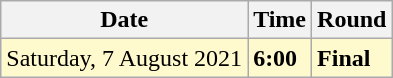<table class="wikitable">
<tr>
<th>Date</th>
<th>Time</th>
<th>Round</th>
</tr>
<tr style=background:lemonchiffon>
<td>Saturday, 7 August 2021</td>
<td><strong>6:00</strong></td>
<td><strong>Final</strong></td>
</tr>
</table>
